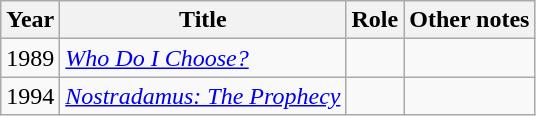<table class="wikitable">
<tr>
<th>Year</th>
<th>Title</th>
<th>Role</th>
<th>Other notes</th>
</tr>
<tr>
<td>1989</td>
<td><em><a href='#'>Who Do I Choose?</a></em></td>
<td></td>
<td></td>
</tr>
<tr>
<td>1994</td>
<td><em><a href='#'>Nostradamus: The Prophecy</a></em></td>
<td></td>
<td></td>
</tr>
</table>
